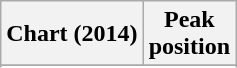<table class="wikitable sortable plainrowheaders">
<tr>
<th>Chart (2014)</th>
<th>Peak<br> position</th>
</tr>
<tr>
</tr>
<tr>
</tr>
</table>
